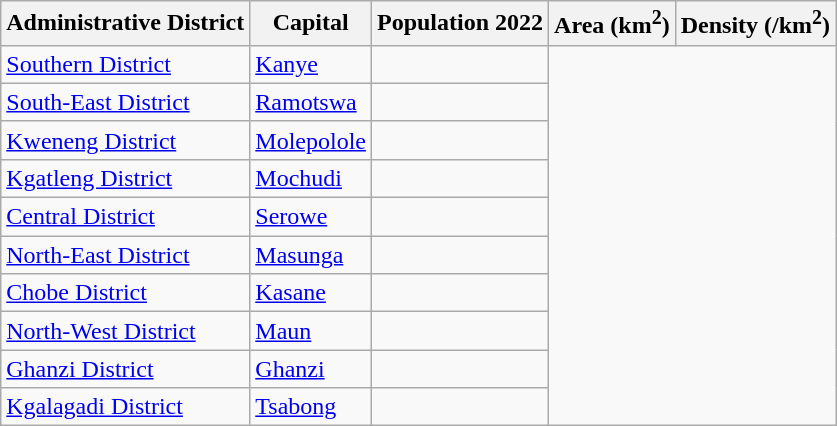<table class="wikitable sortable col3right col4right col5right">
<tr>
<th>Administrative District</th>
<th>Capital</th>
<th>Population 2022</th>
<th>Area (km<sup>2</sup>)</th>
<th>Density (/km<sup>2</sup>)</th>
</tr>
<tr>
<td><a href='#'>Southern District</a></td>
<td><a href='#'>Kanye</a></td>
<td></td>
</tr>
<tr>
<td><a href='#'>South-East District</a></td>
<td><a href='#'>Ramotswa</a></td>
<td></td>
</tr>
<tr>
<td><a href='#'>Kweneng District</a></td>
<td><a href='#'>Molepolole</a></td>
<td></td>
</tr>
<tr>
<td><a href='#'>Kgatleng District</a></td>
<td><a href='#'>Mochudi</a></td>
<td></td>
</tr>
<tr>
<td><a href='#'>Central District</a></td>
<td><a href='#'>Serowe</a></td>
<td></td>
</tr>
<tr>
<td><a href='#'>North-East District</a></td>
<td><a href='#'>Masunga</a></td>
<td></td>
</tr>
<tr>
<td><a href='#'>Chobe District</a></td>
<td><a href='#'>Kasane</a></td>
<td></td>
</tr>
<tr>
<td><a href='#'>North-West District</a></td>
<td><a href='#'>Maun</a></td>
<td></td>
</tr>
<tr>
<td><a href='#'>Ghanzi District</a></td>
<td><a href='#'>Ghanzi</a></td>
<td></td>
</tr>
<tr>
<td><a href='#'>Kgalagadi District</a></td>
<td><a href='#'>Tsabong</a></td>
<td></td>
</tr>
</table>
